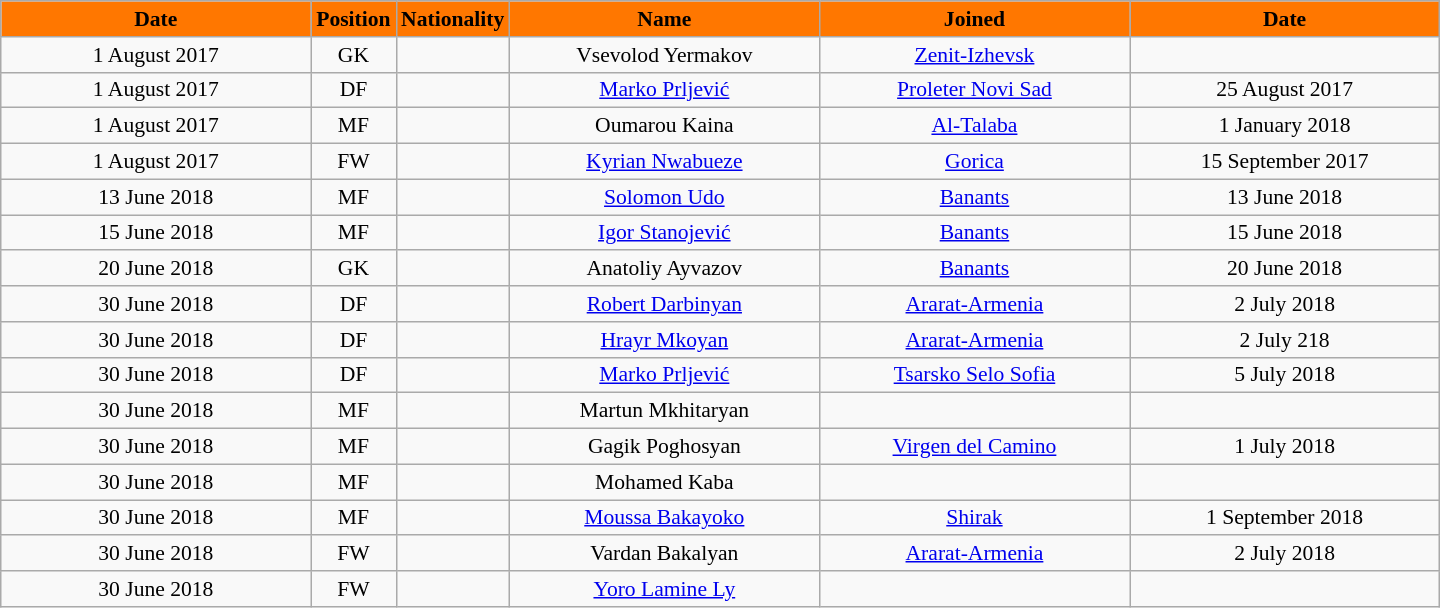<table class="wikitable"  style="text-align:center; font-size:90%; ">
<tr>
<th style="background:#FF7700; color:#000000; width:200px;">Date</th>
<th style="background:#FF7700; color:#000000; width:50px;">Position</th>
<th style="background:#FF7700; color:#000000; width:50px;">Nationality</th>
<th style="background:#FF7700; color:#000000; width:200px;">Name</th>
<th style="background:#FF7700; color:#000000; width:200px;">Joined</th>
<th style="background:#FF7700; color:#000000; width:200px;">Date</th>
</tr>
<tr>
<td>1 August 2017</td>
<td>GK</td>
<td></td>
<td>Vsevolod Yermakov</td>
<td><a href='#'>Zenit-Izhevsk</a></td>
<td></td>
</tr>
<tr>
<td>1 August 2017</td>
<td>DF</td>
<td></td>
<td><a href='#'>Marko Prljević</a></td>
<td><a href='#'>Proleter Novi Sad</a></td>
<td>25 August 2017</td>
</tr>
<tr>
<td>1 August 2017</td>
<td>MF</td>
<td></td>
<td>Oumarou Kaina</td>
<td><a href='#'>Al-Talaba</a></td>
<td>1 January 2018</td>
</tr>
<tr>
<td>1 August 2017</td>
<td>FW</td>
<td></td>
<td><a href='#'>Kyrian Nwabueze</a></td>
<td><a href='#'>Gorica</a></td>
<td>15 September 2017</td>
</tr>
<tr>
<td>13 June 2018</td>
<td>MF</td>
<td></td>
<td><a href='#'>Solomon Udo</a></td>
<td><a href='#'>Banants</a></td>
<td>13 June 2018</td>
</tr>
<tr>
<td>15 June 2018</td>
<td>MF</td>
<td></td>
<td><a href='#'>Igor Stanojević</a></td>
<td><a href='#'>Banants</a></td>
<td>15 June 2018</td>
</tr>
<tr>
<td>20 June 2018</td>
<td>GK</td>
<td></td>
<td>Anatoliy Ayvazov</td>
<td><a href='#'>Banants</a></td>
<td>20 June 2018</td>
</tr>
<tr>
<td>30 June 2018</td>
<td>DF</td>
<td></td>
<td><a href='#'>Robert Darbinyan</a></td>
<td><a href='#'>Ararat-Armenia</a></td>
<td>2 July 2018</td>
</tr>
<tr>
<td>30 June 2018</td>
<td>DF</td>
<td></td>
<td><a href='#'>Hrayr Mkoyan</a></td>
<td><a href='#'>Ararat-Armenia</a></td>
<td>2 July 218</td>
</tr>
<tr>
<td>30 June 2018</td>
<td>DF</td>
<td></td>
<td><a href='#'>Marko Prljević</a></td>
<td><a href='#'>Tsarsko Selo Sofia</a></td>
<td>5 July 2018</td>
</tr>
<tr>
<td>30 June 2018</td>
<td>MF</td>
<td></td>
<td>Martun Mkhitaryan</td>
<td></td>
<td></td>
</tr>
<tr>
<td>30 June 2018</td>
<td>MF</td>
<td></td>
<td>Gagik Poghosyan</td>
<td><a href='#'>Virgen del Camino</a></td>
<td>1 July 2018</td>
</tr>
<tr>
<td>30 June 2018</td>
<td>MF</td>
<td></td>
<td>Mohamed Kaba</td>
<td></td>
<td></td>
</tr>
<tr>
<td>30 June 2018</td>
<td>MF</td>
<td></td>
<td><a href='#'>Moussa Bakayoko</a></td>
<td><a href='#'>Shirak</a></td>
<td>1 September 2018</td>
</tr>
<tr>
<td>30 June 2018</td>
<td>FW</td>
<td></td>
<td>Vardan Bakalyan</td>
<td><a href='#'>Ararat-Armenia</a></td>
<td>2 July 2018</td>
</tr>
<tr>
<td>30 June 2018</td>
<td>FW</td>
<td></td>
<td><a href='#'>Yoro Lamine Ly</a></td>
<td></td>
<td></td>
</tr>
</table>
